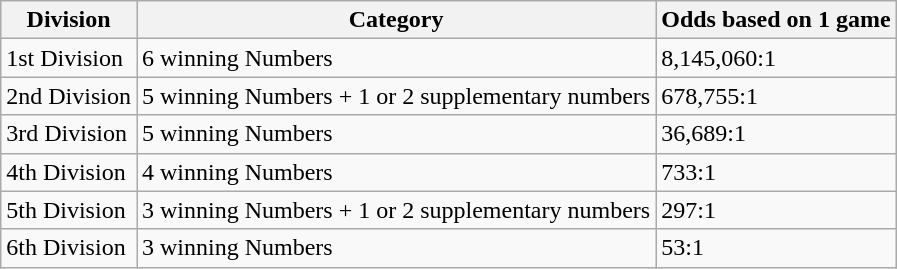<table class="wikitable" border="1">
<tr>
<th>Division</th>
<th>Category</th>
<th>Odds based on 1 game</th>
</tr>
<tr>
<td>1st Division</td>
<td>6 winning Numbers</td>
<td>8,145,060:1</td>
</tr>
<tr>
<td>2nd Division</td>
<td>5 winning Numbers + 1 or 2 supplementary numbers</td>
<td>678,755:1</td>
</tr>
<tr>
<td>3rd Division</td>
<td>5 winning Numbers</td>
<td>36,689:1</td>
</tr>
<tr>
<td>4th Division</td>
<td>4 winning Numbers</td>
<td>733:1</td>
</tr>
<tr>
<td>5th Division</td>
<td>3 winning Numbers + 1 or 2 supplementary numbers</td>
<td>297:1</td>
</tr>
<tr>
<td>6th Division</td>
<td>3 winning Numbers</td>
<td>53:1</td>
</tr>
</table>
